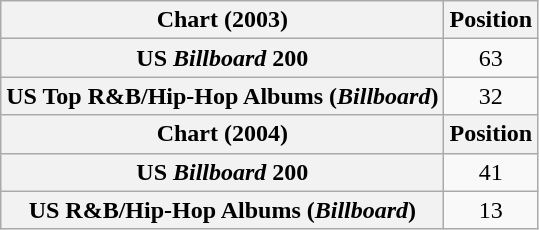<table class="wikitable sortable plainrowheaders">
<tr>
<th scope="col">Chart (2003)</th>
<th scope="col">Position</th>
</tr>
<tr>
<th scope="row">US <em>Billboard</em> 200</th>
<td style="text-align:center;">63</td>
</tr>
<tr>
<th scope="row">US Top R&B/Hip-Hop Albums (<em>Billboard</em>)</th>
<td style="text-align:center;">32</td>
</tr>
<tr>
<th scope="col">Chart (2004)</th>
<th scope="col">Position</th>
</tr>
<tr>
<th scope="row">US <em>Billboard</em> 200</th>
<td style="text-align:center;">41</td>
</tr>
<tr>
<th scope="row">US R&B/Hip-Hop Albums (<em>Billboard</em>)</th>
<td style="text-align:center;">13</td>
</tr>
</table>
